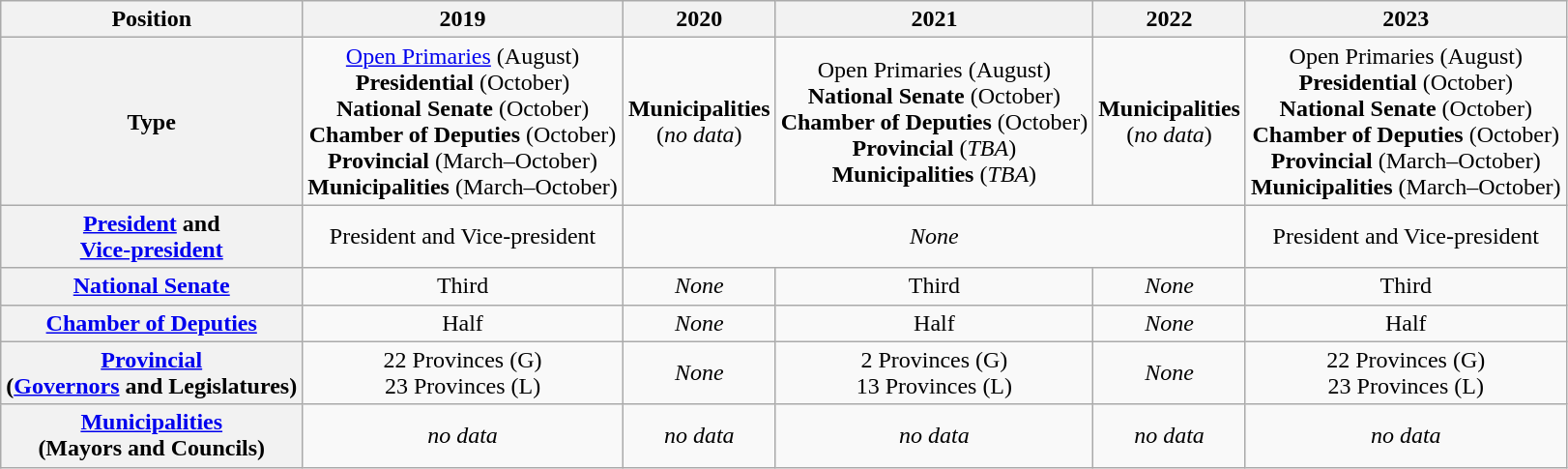<table class=wikitable style="text-align:center;">
<tr>
<th>Position</th>
<th>2019</th>
<th>2020</th>
<th>2021</th>
<th>2022</th>
<th>2023</th>
</tr>
<tr>
<th>Type</th>
<td><a href='#'>Open Primaries</a> (August)<br> <strong>Presidential</strong> (October)<br><strong>National Senate</strong> (October)<br><strong>Chamber of Deputies</strong> (October)<br><strong>Provincial</strong> (March–October)<br><strong>Municipalities</strong> (March–October)</td>
<td><strong>Municipalities</strong><br>(<em>no data</em>)</td>
<td>Open Primaries (August)<br><strong>National Senate</strong> (October)<br><strong>Chamber of Deputies</strong> (October)<br><strong>Provincial</strong> (<em>TBA</em>)<br><strong>Municipalities</strong> (<em>TBA</em>)</td>
<td><strong>Municipalities</strong><br>(<em>no data</em>)</td>
<td>Open Primaries (August)<br> <strong>Presidential</strong> (October)<br><strong>National Senate</strong> (October)<br><strong>Chamber of Deputies</strong> (October)<br><strong>Provincial</strong> (March–October)<br><strong>Municipalities</strong> (March–October)</td>
</tr>
<tr>
<th><a href='#'>President</a> and<br> <a href='#'>Vice-president</a></th>
<td>President and Vice-president</td>
<td colspan=3><em>None</em></td>
<td>President and Vice-president</td>
</tr>
<tr>
<th><a href='#'>National Senate</a></th>
<td>Third</td>
<td><em>None</em></td>
<td>Third</td>
<td><em>None</em></td>
<td>Third</td>
</tr>
<tr>
<th><a href='#'>Chamber of Deputies</a></th>
<td>Half</td>
<td><em>None</em></td>
<td>Half</td>
<td><em>None</em></td>
<td>Half</td>
</tr>
<tr>
<th><a href='#'>Provincial</a><br>(<a href='#'>Governors</a> and Legislatures)</th>
<td>22 Provinces (G) <br> 23 Provinces (L)</td>
<td><em>None</em></td>
<td>2 Provinces (G)<br>13 Provinces (L)</td>
<td><em>None</em></td>
<td>22 Provinces (G) <br>23 Provinces (L)</td>
</tr>
<tr>
<th><a href='#'>Municipalities</a><br>(Mayors and Councils)</th>
<td><em>no data</em></td>
<td><em>no data</em></td>
<td><em>no data</em></td>
<td><em>no data</em></td>
<td><em>no data</em></td>
</tr>
</table>
